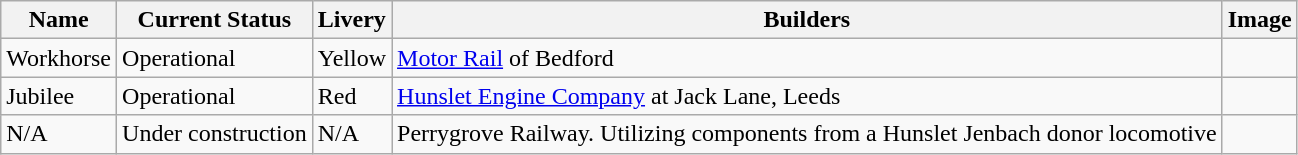<table class="wikitable">
<tr>
<th>Name</th>
<th>Current Status</th>
<th>Livery</th>
<th>Builders</th>
<th>Image</th>
</tr>
<tr>
<td>Workhorse</td>
<td>Operational</td>
<td>Yellow</td>
<td><a href='#'>Motor Rail</a> of Bedford</td>
<td><br></td>
</tr>
<tr>
<td>Jubilee</td>
<td>Operational</td>
<td>Red</td>
<td><a href='#'>Hunslet Engine Company</a> at Jack Lane, Leeds</td>
<td><br></td>
</tr>
<tr>
<td>N/A</td>
<td>Under construction</td>
<td>N/A</td>
<td>Perrygrove Railway. Utilizing components from a Hunslet Jenbach donor locomotive</td>
</tr>
</table>
